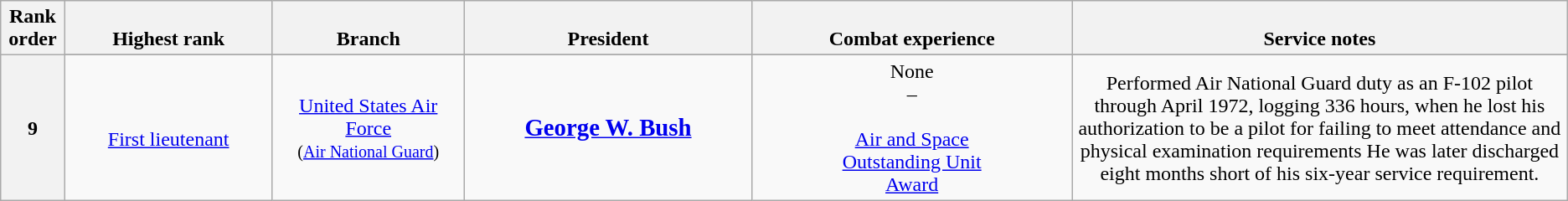<table class=wikitable style="text-align:center;">
<tr style="vertical-align:bottom;">
<th width="4%">Rank order</th>
<th width="13%">Highest rank</th>
<th width="12%">Branch</th>
<th width="18%">President</th>
<th width="20%">Combat experience</th>
<th width="31%">Service notes</th>
</tr>
<tr>
<th rowspan=3>9</th>
</tr>
<tr>
<td><br><a href='#'>First lieutenant</a></td>
<td> <a href='#'>United States Air Force</a><br><small>(<a href='#'>Air National Guard</a>)</small></td>
<td><big><strong><a href='#'>George W. Bush</a></strong></big></td>
<td>None<br>–<br><br><a href='#'>Air and Space<br> Outstanding Unit<br>Award</a></td>
<td>Performed Air National Guard duty as an F-102 pilot through April 1972, logging 336 hours, when he lost his authorization to be a pilot for failing to meet attendance and physical examination requirements He was later discharged eight months short of his six-year service requirement.</td>
</tr>
</table>
